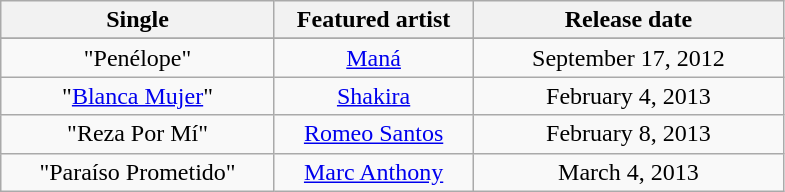<table class="wikitable">
<tr>
<th style="width:175px;">Single</th>
<th style="width:125px;">Featured artist</th>
<th style="width:200px;">Release date</th>
</tr>
<tr style="background:#ddd;">
</tr>
<tr>
<td style="text-align:center;">"Penélope"</td>
<td style="text-align:center;"><a href='#'>Maná</a></td>
<td style="text-align:center;">September 17, 2012</td>
</tr>
<tr>
<td style="text-align:center;">"<a href='#'>Blanca Mujer</a>"</td>
<td style="text-align:center;"><a href='#'>Shakira</a></td>
<td style="text-align:center;">February 4, 2013</td>
</tr>
<tr>
<td style="text-align:center;">"Reza Por Mí"</td>
<td style="text-align:center;"><a href='#'>Romeo Santos</a></td>
<td style="text-align:center;">February 8, 2013</td>
</tr>
<tr>
<td style="text-align:center;">"Paraíso Prometido"</td>
<td style="text-align:center;"><a href='#'>Marc Anthony</a></td>
<td style="text-align:center;">March 4, 2013</td>
</tr>
</table>
